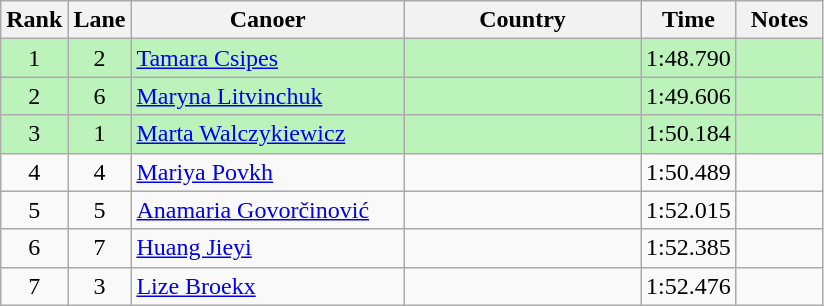<table class="wikitable" style="text-align:center;">
<tr>
<th width=30>Rank</th>
<th width=30>Lane</th>
<th width=175>Canoer</th>
<th width=150>Country</th>
<th width=30>Time</th>
<th width=50>Notes</th>
</tr>
<tr bgcolor="#bbf3bb">
<td>1</td>
<td>2</td>
<td align=left><a href='#'>Tamara Csipes</a></td>
<td align=left></td>
<td>1:48.790</td>
<td></td>
</tr>
<tr bgcolor="#bbf3bb">
<td>2</td>
<td>6</td>
<td align=left><a href='#'>Maryna Litvinchuk</a></td>
<td align=left></td>
<td>1:49.606</td>
<td></td>
</tr>
<tr bgcolor="#bbf3bb">
<td>3</td>
<td>1</td>
<td align=left><a href='#'>Marta Walczykiewicz</a></td>
<td align=left></td>
<td>1:50.184</td>
<td></td>
</tr>
<tr>
<td>4</td>
<td>4</td>
<td align=left><a href='#'>Mariya Povkh</a></td>
<td align=left></td>
<td>1:50.489</td>
<td></td>
</tr>
<tr>
<td>5</td>
<td>5</td>
<td align=left><a href='#'>Anamaria Govorčinović</a></td>
<td align=left></td>
<td>1:52.015</td>
<td></td>
</tr>
<tr>
<td>6</td>
<td>7</td>
<td align=left><a href='#'>Huang Jieyi</a></td>
<td align=left></td>
<td>1:52.385</td>
<td></td>
</tr>
<tr>
<td>7</td>
<td>3</td>
<td align=left><a href='#'>Lize Broekx</a></td>
<td align=left></td>
<td>1:52.476</td>
<td></td>
</tr>
</table>
